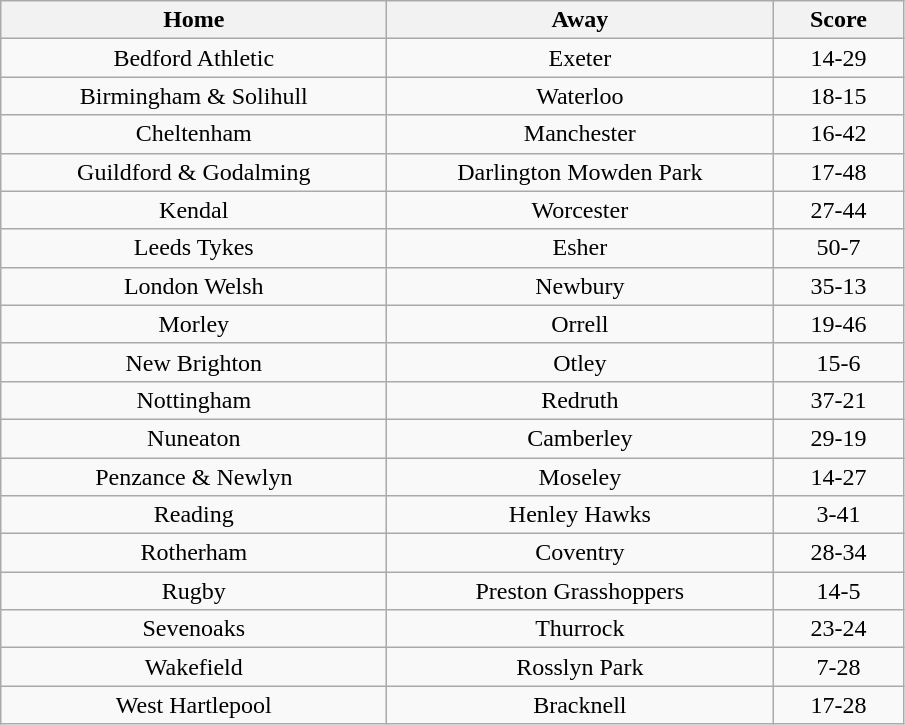<table class="wikitable" style="text-align: center">
<tr>
<th width=250>Home</th>
<th width=250>Away</th>
<th width=80>Score</th>
</tr>
<tr>
<td>Bedford Athletic</td>
<td>Exeter</td>
<td>14-29</td>
</tr>
<tr>
<td>Birmingham & Solihull</td>
<td>Waterloo</td>
<td>18-15</td>
</tr>
<tr>
<td>Cheltenham</td>
<td>Manchester</td>
<td>16-42</td>
</tr>
<tr>
<td>Guildford & Godalming</td>
<td>Darlington Mowden Park</td>
<td>17-48</td>
</tr>
<tr>
<td>Kendal</td>
<td>Worcester</td>
<td>27-44</td>
</tr>
<tr>
<td>Leeds Tykes</td>
<td>Esher</td>
<td>50-7</td>
</tr>
<tr>
<td>London Welsh</td>
<td>Newbury</td>
<td>35-13</td>
</tr>
<tr>
<td>Morley</td>
<td>Orrell</td>
<td>19-46</td>
</tr>
<tr>
<td>New Brighton</td>
<td>Otley</td>
<td>15-6</td>
</tr>
<tr>
<td>Nottingham</td>
<td>Redruth</td>
<td>37-21</td>
</tr>
<tr>
<td>Nuneaton</td>
<td>Camberley</td>
<td>29-19</td>
</tr>
<tr>
<td>Penzance & Newlyn</td>
<td>Moseley</td>
<td>14-27</td>
</tr>
<tr>
<td>Reading</td>
<td>Henley Hawks</td>
<td>3-41</td>
</tr>
<tr>
<td>Rotherham</td>
<td>Coventry</td>
<td>28-34</td>
</tr>
<tr>
<td>Rugby</td>
<td>Preston Grasshoppers</td>
<td>14-5</td>
</tr>
<tr>
<td>Sevenoaks</td>
<td>Thurrock</td>
<td>23-24</td>
</tr>
<tr>
<td>Wakefield</td>
<td>Rosslyn Park</td>
<td>7-28</td>
</tr>
<tr>
<td>West Hartlepool</td>
<td>Bracknell</td>
<td>17-28</td>
</tr>
</table>
